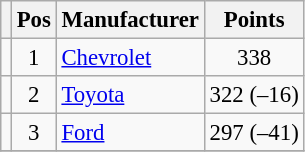<table class="wikitable" style="font-size: 95%;">
<tr>
<th></th>
<th>Pos</th>
<th>Manufacturer</th>
<th>Points</th>
</tr>
<tr>
<td align="left"></td>
<td style="text-align:center;">1</td>
<td><a href='#'>Chevrolet</a></td>
<td style="text-align:center;">338</td>
</tr>
<tr>
<td align="left"></td>
<td style="text-align:center;">2</td>
<td><a href='#'>Toyota</a></td>
<td style="text-align:center;">322 (–16)</td>
</tr>
<tr>
<td align="left"></td>
<td style="text-align:center;">3</td>
<td><a href='#'>Ford</a></td>
<td style="text-align:center;">297 (–41)</td>
</tr>
<tr class="sortbottom">
</tr>
</table>
